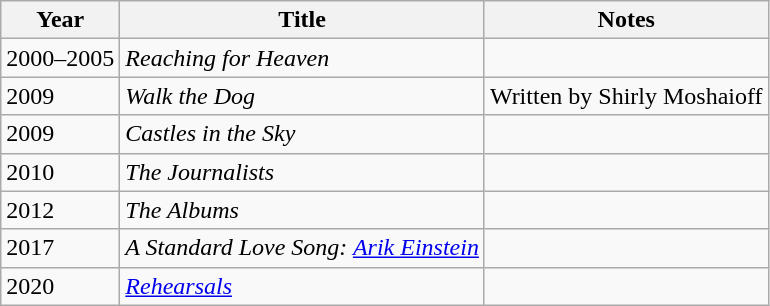<table class="wikitable sortable">
<tr>
<th>Year</th>
<th>Title</th>
<th>Notes</th>
</tr>
<tr>
<td>2000–2005</td>
<td><em>Reaching for Heaven</em></td>
<td></td>
</tr>
<tr>
<td>2009</td>
<td><em>Walk the Dog</em></td>
<td>Written by Shirly Moshaioff</td>
</tr>
<tr>
<td>2009</td>
<td><em>Castles in the Sky</em></td>
<td></td>
</tr>
<tr>
<td>2010</td>
<td><em>The Journalists</em></td>
<td></td>
</tr>
<tr>
<td>2012</td>
<td><em>The Albums</em></td>
<td></td>
</tr>
<tr>
<td>2017</td>
<td><em>A Standard Love Song: <a href='#'>Arik Einstein</a></em></td>
<td></td>
</tr>
<tr>
<td>2020</td>
<td><em><a href='#'>Rehearsals</a></em></td>
<td></td>
</tr>
</table>
